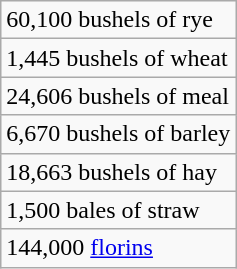<table class="wikitable">
<tr>
<td>60,100 bushels of rye</td>
</tr>
<tr>
<td>1,445 bushels of wheat</td>
</tr>
<tr>
<td>24,606 bushels of meal</td>
</tr>
<tr>
<td>6,670 bushels of barley</td>
</tr>
<tr>
<td>18,663 bushels of hay</td>
</tr>
<tr>
<td>1,500 bales of straw</td>
</tr>
<tr>
<td>144,000 <a href='#'>florins</a></td>
</tr>
</table>
